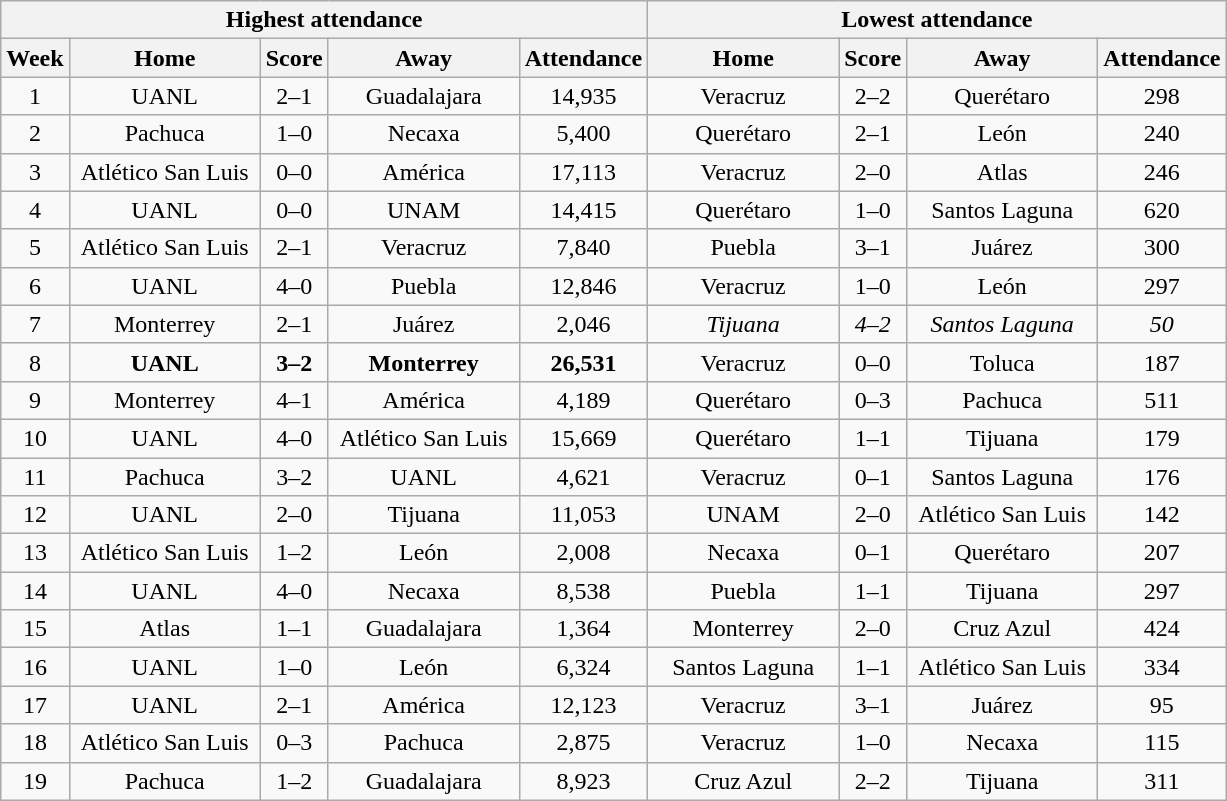<table class="wikitable" style="text-align:center">
<tr>
<th colspan=5>Highest attendance</th>
<th colspan=4>Lowest attendance</th>
</tr>
<tr>
<th>Week</th>
<th class="unsortable" width=120>Home</th>
<th>Score</th>
<th class="unsortable" width=120>Away</th>
<th>Attendance</th>
<th class="unsortable" width=120>Home</th>
<th>Score</th>
<th class="unsortable" width=120>Away</th>
<th>Attendance</th>
</tr>
<tr>
<td>1</td>
<td>UANL</td>
<td>2–1</td>
<td>Guadalajara</td>
<td>14,935</td>
<td>Veracruz</td>
<td>2–2</td>
<td>Querétaro</td>
<td>298</td>
</tr>
<tr>
<td>2</td>
<td>Pachuca</td>
<td>1–0</td>
<td>Necaxa</td>
<td>5,400</td>
<td>Querétaro</td>
<td>2–1</td>
<td>León</td>
<td>240</td>
</tr>
<tr>
<td>3</td>
<td>Atlético San Luis</td>
<td>0–0</td>
<td>América</td>
<td>17,113</td>
<td>Veracruz</td>
<td>2–0</td>
<td>Atlas</td>
<td>246</td>
</tr>
<tr>
<td>4</td>
<td>UANL</td>
<td>0–0</td>
<td>UNAM</td>
<td>14,415</td>
<td>Querétaro</td>
<td>1–0</td>
<td>Santos Laguna</td>
<td>620</td>
</tr>
<tr>
<td>5</td>
<td>Atlético San Luis</td>
<td>2–1</td>
<td>Veracruz</td>
<td>7,840</td>
<td>Puebla</td>
<td>3–1</td>
<td>Juárez</td>
<td>300</td>
</tr>
<tr>
<td>6</td>
<td>UANL</td>
<td>4–0</td>
<td>Puebla</td>
<td>12,846</td>
<td>Veracruz</td>
<td>1–0</td>
<td>León</td>
<td>297</td>
</tr>
<tr>
<td>7</td>
<td>Monterrey</td>
<td>2–1</td>
<td>Juárez</td>
<td>2,046</td>
<td><em>Tijuana</em></td>
<td><em>4–2</em></td>
<td><em>Santos Laguna</em></td>
<td><em>50</em></td>
</tr>
<tr>
<td>8</td>
<td><strong>UANL</strong></td>
<td><strong>3–2</strong></td>
<td><strong>Monterrey</strong></td>
<td><strong>26,531</strong></td>
<td>Veracruz</td>
<td>0–0</td>
<td>Toluca</td>
<td>187</td>
</tr>
<tr>
<td>9</td>
<td>Monterrey</td>
<td>4–1</td>
<td>América</td>
<td>4,189</td>
<td>Querétaro</td>
<td>0–3</td>
<td>Pachuca</td>
<td>511</td>
</tr>
<tr>
<td>10</td>
<td>UANL</td>
<td>4–0</td>
<td>Atlético San Luis</td>
<td>15,669</td>
<td>Querétaro</td>
<td>1–1</td>
<td>Tijuana</td>
<td>179</td>
</tr>
<tr>
<td>11</td>
<td>Pachuca</td>
<td>3–2</td>
<td>UANL</td>
<td>4,621</td>
<td>Veracruz</td>
<td>0–1</td>
<td>Santos Laguna</td>
<td>176</td>
</tr>
<tr>
<td>12</td>
<td>UANL</td>
<td>2–0</td>
<td>Tijuana</td>
<td>11,053</td>
<td>UNAM</td>
<td>2–0</td>
<td>Atlético San Luis</td>
<td>142</td>
</tr>
<tr>
<td>13</td>
<td>Atlético San Luis</td>
<td>1–2</td>
<td>León</td>
<td>2,008</td>
<td>Necaxa</td>
<td>0–1</td>
<td>Querétaro</td>
<td>207</td>
</tr>
<tr>
<td>14</td>
<td>UANL</td>
<td>4–0</td>
<td>Necaxa</td>
<td>8,538</td>
<td>Puebla</td>
<td>1–1</td>
<td>Tijuana</td>
<td>297</td>
</tr>
<tr>
<td>15</td>
<td>Atlas</td>
<td>1–1</td>
<td>Guadalajara</td>
<td>1,364</td>
<td>Monterrey</td>
<td>2–0</td>
<td>Cruz Azul</td>
<td>424</td>
</tr>
<tr>
<td>16</td>
<td>UANL</td>
<td>1–0</td>
<td>León</td>
<td>6,324</td>
<td>Santos Laguna</td>
<td>1–1</td>
<td>Atlético San Luis</td>
<td>334</td>
</tr>
<tr>
<td>17</td>
<td>UANL</td>
<td>2–1</td>
<td>América</td>
<td>12,123</td>
<td>Veracruz</td>
<td>3–1</td>
<td>Juárez</td>
<td>95</td>
</tr>
<tr>
<td>18</td>
<td>Atlético San Luis</td>
<td>0–3</td>
<td>Pachuca</td>
<td>2,875</td>
<td>Veracruz</td>
<td>1–0</td>
<td>Necaxa</td>
<td>115</td>
</tr>
<tr>
<td>19</td>
<td>Pachuca</td>
<td>1–2</td>
<td>Guadalajara</td>
<td>8,923</td>
<td>Cruz Azul</td>
<td>2–2</td>
<td>Tijuana</td>
<td>311</td>
</tr>
</table>
